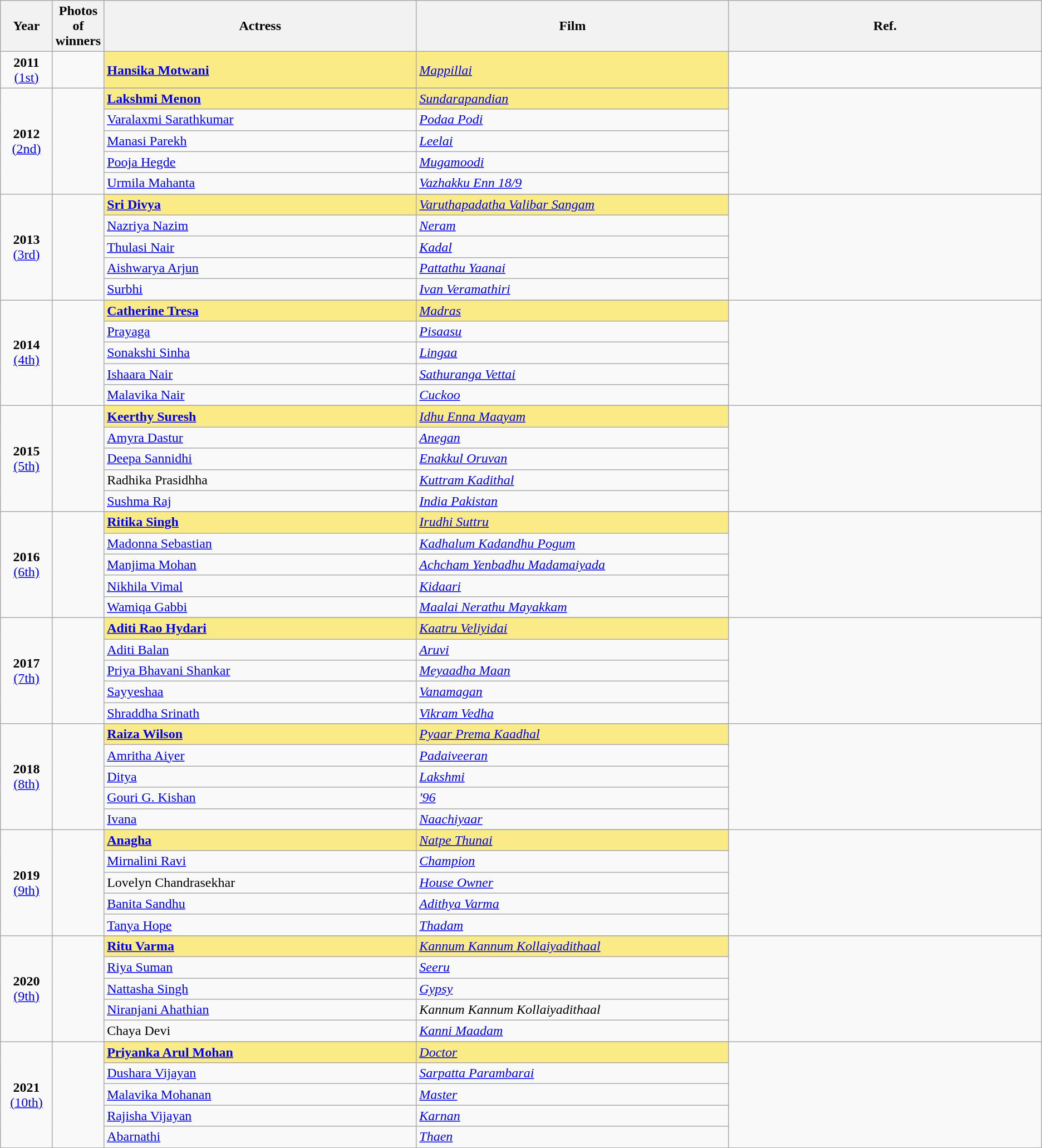<table class="wikitable sortable" style="text-align:left;">
<tr>
<th scope="col" style="width:5%;text-align:center;">Year</th>
<th scope="col" style="width:3%;text-align:center;">Photos of winners</th>
<th scope="col" style="width:30%;text-align:center;">Actress</th>
<th scope="col" style="width:30%;text-align:center;">Film</th>
<th class="unsortable">Ref.</th>
</tr>
<tr>
<td style="text-align:center"><strong>2011</strong><br><a href='#'>(1st)</a></td>
<td style="text-align:center"></td>
<td style="background:#FAEB86"><strong><a href='#'>Hansika Motwani</a></strong></td>
<td style="background:#FAEB86"><em><a href='#'>Mappillai</a></em></td>
<td></td>
</tr>
<tr>
<td rowspan=6 style="text-align:center"><strong>2012</strong><br><a href='#'>(2nd)</a></td>
<td rowspan=6 style="text-align:center"></td>
</tr>
<tr>
<td style="background:#FAEB86"><strong><a href='#'>Lakshmi Menon</a></strong></td>
<td style="background:#FAEB86"><em><a href='#'>Sundarapandian</a></em></td>
<td rowspan="6"></td>
</tr>
<tr>
<td><a href='#'>Varalaxmi Sarathkumar</a></td>
<td><em><a href='#'>Podaa Podi</a></em></td>
</tr>
<tr>
<td><a href='#'>Manasi Parekh</a></td>
<td><em><a href='#'>Leelai</a></em></td>
</tr>
<tr>
<td><a href='#'>Pooja Hegde</a></td>
<td><em><a href='#'>Mugamoodi</a></em></td>
</tr>
<tr>
<td><a href='#'>Urmila Mahanta</a></td>
<td><em><a href='#'>Vazhakku Enn 18/9</a></em></td>
</tr>
<tr>
<td rowspan=6 style="text-align:center"><strong>2013</strong><br><a href='#'>(3rd)</a></td>
<td rowspan=6 style="text-align:center"></td>
</tr>
<tr>
<td style="background:#FAEB86"><strong><a href='#'>Sri Divya</a></strong></td>
<td style="background:#FAEB86"><em><a href='#'>Varuthapadatha Valibar Sangam</a></em></td>
<td rowspan="6"></td>
</tr>
<tr>
<td><a href='#'>Nazriya Nazim</a></td>
<td><em><a href='#'>Neram</a></em></td>
</tr>
<tr>
<td><a href='#'>Thulasi Nair</a></td>
<td><em><a href='#'>Kadal</a></em></td>
</tr>
<tr>
<td><a href='#'>Aishwarya Arjun</a></td>
<td><em><a href='#'>Pattathu Yaanai</a></em></td>
</tr>
<tr>
<td><a href='#'>Surbhi</a></td>
<td><em><a href='#'>Ivan Veramathiri</a></em></td>
</tr>
<tr>
<td rowspan=6 style="text-align:center"><strong>2014</strong><br><a href='#'>(4th)</a></td>
<td rowspan=6 style="text-align:center"></td>
</tr>
<tr>
<td style="background:#FAEB86"><strong><a href='#'>Catherine Tresa</a></strong></td>
<td style="background:#FAEB86"><em><a href='#'>Madras</a></em></td>
<td rowspan="6"></td>
</tr>
<tr>
<td><a href='#'>Prayaga</a></td>
<td><em><a href='#'>Pisaasu</a></em></td>
</tr>
<tr>
<td><a href='#'>Sonakshi Sinha</a></td>
<td><em><a href='#'>Lingaa</a></em></td>
</tr>
<tr>
<td><a href='#'>Ishaara Nair</a></td>
<td><em><a href='#'>Sathuranga Vettai</a></em></td>
</tr>
<tr>
<td><a href='#'>Malavika Nair</a></td>
<td><em><a href='#'>Cuckoo</a></em></td>
</tr>
<tr>
<td rowspan=6 style="text-align:center"><strong>2015</strong><br><a href='#'>(5th)</a></td>
<td rowspan=6 style="text-align:center"></td>
</tr>
<tr>
<td style="background:#FAEB86"><strong><a href='#'>Keerthy Suresh</a></strong></td>
<td style="background:#FAEB86"><em><a href='#'>Idhu Enna Maayam</a></em></td>
<td rowspan="6"></td>
</tr>
<tr>
<td><a href='#'>Amyra Dastur</a></td>
<td><em><a href='#'>Anegan</a></em></td>
</tr>
<tr>
<td><a href='#'>Deepa Sannidhi</a></td>
<td><em><a href='#'>Enakkul Oruvan</a></em></td>
</tr>
<tr>
<td>Radhika Prasidhha</td>
<td><em><a href='#'>Kuttram Kadithal</a></em></td>
</tr>
<tr>
<td><a href='#'>Sushma Raj</a></td>
<td><em><a href='#'>India Pakistan</a></em></td>
</tr>
<tr>
<td rowspan=6 style="text-align:center"><strong>2016</strong><br><a href='#'>(6th)</a></td>
<td rowspan=6 style="text-align:center"></td>
</tr>
<tr>
<td style="background:#FAEB86"><strong><a href='#'>Ritika Singh</a></strong></td>
<td style="background:#FAEB86"><em><a href='#'>Irudhi Suttru</a></em></td>
<td rowspan="6"></td>
</tr>
<tr>
<td><a href='#'>Madonna Sebastian</a></td>
<td><em><a href='#'>Kadhalum Kadandhu Pogum</a></em></td>
</tr>
<tr>
<td><a href='#'>Manjima Mohan</a></td>
<td><em><a href='#'>Achcham Yenbadhu Madamaiyada</a></em></td>
</tr>
<tr>
<td><a href='#'>Nikhila Vimal</a></td>
<td><em><a href='#'>Kidaari</a></em></td>
</tr>
<tr>
<td><a href='#'>Wamiqa Gabbi</a></td>
<td><em><a href='#'>Maalai Nerathu Mayakkam</a></em></td>
</tr>
<tr>
<td rowspan=6 style="text-align:center"><strong>2017</strong><br><a href='#'>(7th)</a></td>
<td rowspan=6 style="text-align:center"></td>
</tr>
<tr>
<td style="background:#FAEB86"><strong><a href='#'>Aditi Rao Hydari</a></strong></td>
<td style="background:#FAEB86"><em><a href='#'>Kaatru Veliyidai</a></em></td>
<td rowspan="6"></td>
</tr>
<tr>
<td><a href='#'>Aditi Balan</a></td>
<td><em><a href='#'>Aruvi</a></em></td>
</tr>
<tr>
<td><a href='#'>Priya Bhavani Shankar</a></td>
<td><em><a href='#'>Meyaadha Maan</a></em></td>
</tr>
<tr>
<td><a href='#'>Sayyeshaa</a></td>
<td><em><a href='#'>Vanamagan</a></em></td>
</tr>
<tr>
<td><a href='#'>Shraddha Srinath</a></td>
<td><em><a href='#'>Vikram Vedha</a></em></td>
</tr>
<tr>
<td rowspan=6 style="text-align:center"><strong>2018</strong><br><a href='#'>(8th)</a></td>
<td rowspan=6 style="text-align:center"></td>
</tr>
<tr>
<td style="background:#FAEB86"><strong><a href='#'>Raiza Wilson</a></strong></td>
<td style="background:#FAEB86"><em><a href='#'>Pyaar Prema Kaadhal</a></em></td>
<td rowspan="6"></td>
</tr>
<tr>
<td><a href='#'>Amritha Aiyer</a></td>
<td><em><a href='#'>Padaiveeran</a></em></td>
</tr>
<tr>
<td><a href='#'>Ditya</a></td>
<td><em><a href='#'>Lakshmi</a></em></td>
</tr>
<tr>
<td><a href='#'>Gouri G. Kishan</a></td>
<td><em><a href='#'>'96</a></em></td>
</tr>
<tr>
<td><a href='#'>Ivana</a></td>
<td><em><a href='#'>Naachiyaar</a></em></td>
</tr>
<tr>
<td rowspan=6 style="text-align:center"><strong>2019</strong><br><a href='#'>(9th)</a></td>
<td rowspan=6 style="text-align:center"></td>
</tr>
<tr>
<td style="background:#FAEB86"><strong><a href='#'>Anagha</a></strong></td>
<td style="background:#FAEB86"><em><a href='#'>Natpe Thunai</a></em></td>
<td rowspan="6"></td>
</tr>
<tr>
<td><a href='#'>Mirnalini Ravi</a></td>
<td><em><a href='#'>Champion</a></em></td>
</tr>
<tr>
<td>Lovelyn Chandrasekhar</td>
<td><em><a href='#'>House Owner</a></em></td>
</tr>
<tr>
<td><a href='#'>Banita Sandhu</a></td>
<td><em><a href='#'>Adithya Varma</a></em></td>
</tr>
<tr>
<td><a href='#'>Tanya Hope</a></td>
<td><em><a href='#'>Thadam</a></em></td>
</tr>
<tr>
<td rowspan=6 style="text-align:center"><strong>2020</strong><br><a href='#'>(9th)</a></td>
<td rowspan=6 style="text-align:center"></td>
</tr>
<tr>
<td style="background:#FAEB86"><strong><a href='#'>Ritu Varma</a></strong></td>
<td style="background:#FAEB86"><em><a href='#'>Kannum Kannum Kollaiyadithaal</a></em></td>
<td rowspan="6"></td>
</tr>
<tr>
<td><a href='#'>Riya Suman</a></td>
<td><em><a href='#'>Seeru</a></em></td>
</tr>
<tr>
<td><a href='#'>Nattasha Singh</a></td>
<td><em><a href='#'>Gypsy</a></em></td>
</tr>
<tr>
<td><a href='#'>Niranjani Ahathian</a></td>
<td><em>Kannum Kannum Kollaiyadithaal</em></td>
</tr>
<tr>
<td>Chaya Devi</td>
<td><em><a href='#'>Kanni Maadam</a></em></td>
</tr>
<tr>
<td rowspan=6 style="text-align:center"><strong>2021</strong><br><a href='#'>(10th)</a></td>
<td rowspan=6 style="text-align:center"></td>
</tr>
<tr>
<td style="background:#FAEB86"><strong><a href='#'>Priyanka Arul Mohan</a></strong></td>
<td style="background:#FAEB86"><em><a href='#'>Doctor</a></em></td>
<td rowspan="6"></td>
</tr>
<tr>
<td><a href='#'>Dushara Vijayan</a></td>
<td><em><a href='#'>Sarpatta Parambarai</a></em></td>
</tr>
<tr>
<td><a href='#'>Malavika Mohanan</a></td>
<td><em><a href='#'>Master</a></em></td>
</tr>
<tr>
<td><a href='#'>Rajisha Vijayan</a></td>
<td><em><a href='#'>Karnan</a></em></td>
</tr>
<tr>
<td><a href='#'>Abarnathi</a></td>
<td><em><a href='#'>Thaen</a></em></td>
</tr>
<tr>
</tr>
</table>
